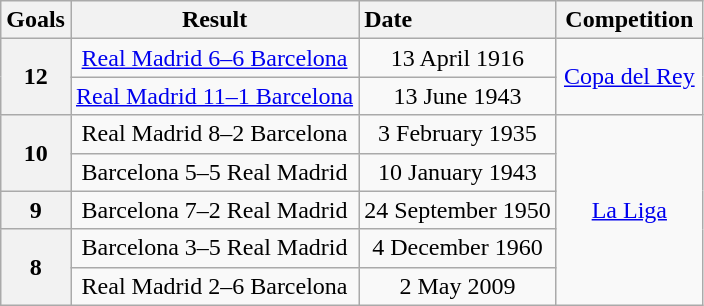<table class="wikitable sortable" style="text-align:center;margin-left:1em">
<tr>
<th width="3px">Goals</th>
<th>Result</th>
<th style="text-align:left;" style="width:110px;">Date</th>
<th width=90>Competition</th>
</tr>
<tr style="text-align:center;">
<th rowspan="2">12</th>
<td><a href='#'>Real Madrid 6–6 Barcelona</a></td>
<td>13 April 1916</td>
<td rowspan="2"><a href='#'>Copa del Rey</a></td>
</tr>
<tr style="text-align:center;">
<td><a href='#'>Real Madrid 11–1 Barcelona</a></td>
<td>13 June 1943</td>
</tr>
<tr style="text-align:center;">
<th rowspan="2">10</th>
<td>Real Madrid 8–2 Barcelona</td>
<td>3 February 1935</td>
<td rowspan="5"><a href='#'>La Liga</a></td>
</tr>
<tr style="text-align:center;">
<td>Barcelona 5–5 Real Madrid</td>
<td>10 January 1943</td>
</tr>
<tr style="text-align:center;">
<th>9</th>
<td>Barcelona 7–2 Real Madrid</td>
<td>24 September 1950</td>
</tr>
<tr style="text-align:center;">
<th rowspan="2">8</th>
<td>Barcelona 3–5 Real Madrid</td>
<td>4 December 1960</td>
</tr>
<tr style="text-align:center;">
<td>Real Madrid 2–6 Barcelona</td>
<td>2 May 2009</td>
</tr>
</table>
